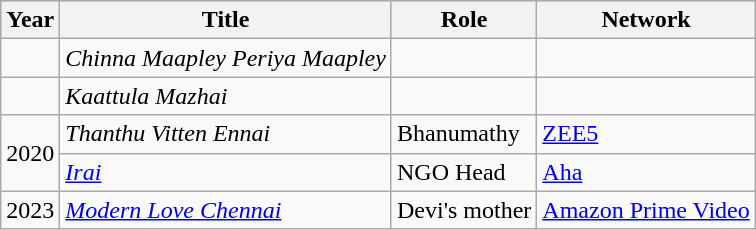<table class="wikitable sortable">
<tr style="background:#ccc; text-align:center;">
<th>Year</th>
<th>Title</th>
<th>Role</th>
<th>Network</th>
</tr>
<tr>
<td></td>
<td><em>Chinna Maapley Periya Maapley</em></td>
<td></td>
<td></td>
</tr>
<tr>
<td></td>
<td><em>Kaattula Mazhai</em></td>
<td></td>
<td></td>
</tr>
<tr>
<td rowspan="2">2020</td>
<td><em>Thanthu Vitten Ennai</em></td>
<td>Bhanumathy</td>
<td><a href='#'>ZEE5</a></td>
</tr>
<tr>
<td><em><a href='#'>Irai</a></em></td>
<td>NGO Head</td>
<td><a href='#'>Aha</a></td>
</tr>
<tr>
<td>2023</td>
<td><em><a href='#'>Modern Love Chennai</a></em></td>
<td>Devi's mother</td>
<td><a href='#'>Amazon Prime Video</a></td>
</tr>
</table>
